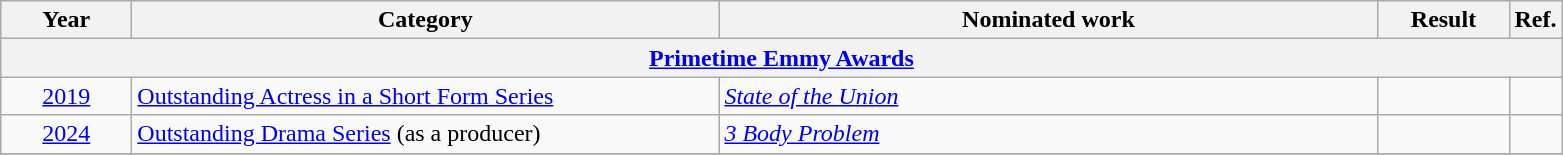<table class=wikitable>
<tr>
<th scope="col" style="width:5em;">Year</th>
<th scope="col" style="width:24em;">Category</th>
<th scope="col" style="width:27em;">Nominated work</th>
<th scope="col" style="width:5em;">Result</th>
<th>Ref.</th>
</tr>
<tr>
<th colspan="5"><a href='#'>Primetime Emmy Awards</a></th>
</tr>
<tr>
<td style="text-align:center;"><a href='#'>2019</a></td>
<td><a href='#'>Outstanding Actress in a Short Form Series</a></td>
<td><em><a href='#'>State of the Union</a></em></td>
<td></td>
<td></td>
</tr>
<tr>
<td style="text-align:center;"><a href='#'>2024</a></td>
<td><a href='#'>Outstanding Drama Series</a> (as a producer)</td>
<td><em><a href='#'>3 Body Problem</a></em></td>
<td></td>
<td></td>
</tr>
<tr>
</tr>
</table>
